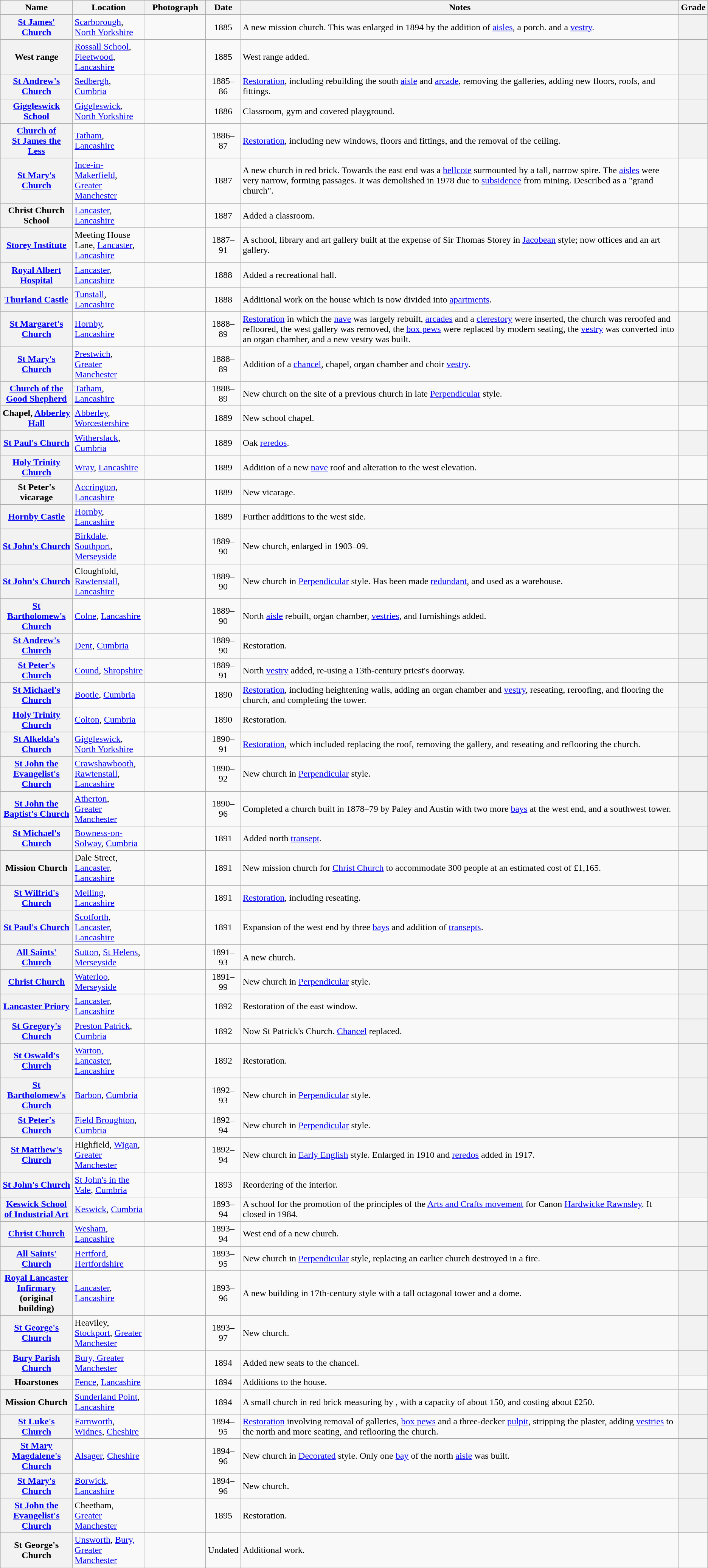<table class="wikitable sortable plainrowheaders">
<tr>
<th scope="col" style="width:120px">Name</th>
<th scope="col" style="width:120px">Location</th>
<th scope="col" style="width:100px" class="unsortable">Photograph</th>
<th scope="col" style="width:50px">Date</th>
<th scope="col" class="unsortable">Notes</th>
<th scope="col" style="width:24px">Grade</th>
</tr>
<tr>
<th scope="row"><a href='#'>St James' Church</a></th>
<td><a href='#'>Scarborough</a>,<br><a href='#'>North Yorkshire</a><br><small></small></td>
<td></td>
<td align="center">1885</td>
<td>A new mission church.  This was enlarged in 1894 by the addition of <a href='#'>aisles</a>, a porch. and a <a href='#'>vestry</a>.</td>
<th></th>
</tr>
<tr>
<th scope="row">West range</th>
<td><a href='#'>Rossall School</a>, <a href='#'>Fleetwood</a>, <a href='#'>Lancashire</a><br><small></small></td>
<td></td>
<td align="center">1885</td>
<td>West range added.</td>
<th></th>
</tr>
<tr>
<th scope="row"><a href='#'>St Andrew's Church</a></th>
<td><a href='#'>Sedbergh</a>, <a href='#'>Cumbria</a><br><small></small></td>
<td></td>
<td align="center">1885–86</td>
<td><a href='#'>Restoration</a>, including rebuilding the south <a href='#'>aisle</a> and <a href='#'>arcade</a>, removing the galleries, adding new floors, roofs, and fittings.</td>
<th></th>
</tr>
<tr>
<th scope="row"><a href='#'>Giggleswick School</a></th>
<td><a href='#'>Giggleswick</a>, <a href='#'>North Yorkshire</a><br><small></small></td>
<td></td>
<td align="center">1886</td>
<td>Classroom, gym and covered playground.</td>
<th></th>
</tr>
<tr>
<th scope="row"><a href='#'>Church of St James the Less</a></th>
<td><a href='#'>Tatham</a>, <a href='#'>Lancashire</a><br><small></small></td>
<td></td>
<td align="center">1886–87</td>
<td><a href='#'>Restoration</a>, including new windows, floors and fittings, and the removal of the ceiling.</td>
<th></th>
</tr>
<tr>
<th scope="row"><a href='#'>St Mary's Church</a></th>
<td><a href='#'>Ince-in-Makerfield</a>, <a href='#'>Greater Manchester</a></td>
<td></td>
<td align="center">1887</td>
<td>A new church in red brick.  Towards the east end was a <a href='#'>bellcote</a> surmounted by a tall, narrow spire.  The <a href='#'>aisles</a> were very narrow, forming passages.  It was demolished in 1978 due to <a href='#'>subsidence</a> from mining.  Described as a "grand church".</td>
<td></td>
</tr>
<tr>
<th scope="row">Christ Church School</th>
<td><a href='#'>Lancaster</a>, <a href='#'>Lancashire</a></td>
<td></td>
<td align="center">1887</td>
<td>Added a classroom.</td>
<td></td>
</tr>
<tr>
<th scope="row"><a href='#'>Storey Institute</a></th>
<td>Meeting House Lane, <a href='#'>Lancaster</a>, <a href='#'>Lancashire</a><br><small></small></td>
<td></td>
<td align="center">1887–91</td>
<td>A school, library and art gallery built at the expense of Sir Thomas Storey in <a href='#'>Jacobean</a> style; now offices and an art gallery.</td>
<th></th>
</tr>
<tr>
<th scope="row"><a href='#'>Royal Albert Hospital</a></th>
<td><a href='#'>Lancaster</a>, <a href='#'>Lancashire</a><br><small></small></td>
<td></td>
<td align="center">1888</td>
<td>Added a recreational hall.</td>
<td></td>
</tr>
<tr>
<th scope="row"><a href='#'>Thurland Castle</a></th>
<td><a href='#'>Tunstall</a>, <a href='#'>Lancashire</a><br><small></small></td>
<td></td>
<td align="center">1888</td>
<td>Additional work on the house which is now divided into <a href='#'>apartments</a>.</td>
<td></td>
</tr>
<tr>
<th scope="row"><a href='#'>St Margaret's Church</a></th>
<td><a href='#'>Hornby</a>, <a href='#'>Lancashire</a><br><small></small></td>
<td></td>
<td align="center">1888–89</td>
<td><a href='#'>Restoration</a> in which the <a href='#'>nave</a> was largely rebuilt, <a href='#'>arcades</a> and a <a href='#'>clerestory</a> were inserted, the church was reroofed and refloored, the west gallery was removed, the <a href='#'>box pews</a> were replaced by modern seating, the <a href='#'>vestry</a> was converted into an organ chamber, and a new vestry was built.</td>
<th></th>
</tr>
<tr>
<th scope="row"><a href='#'>St Mary's Church</a></th>
<td><a href='#'>Prestwich</a>,<br><a href='#'>Greater Manchester</a><br><small></small></td>
<td></td>
<td align="center">1888–89</td>
<td>Addition of a <a href='#'>chancel</a>, chapel, organ chamber and choir <a href='#'>vestry</a>.</td>
<th></th>
</tr>
<tr>
<th scope="row"><a href='#'>Church of the Good Shepherd</a></th>
<td><a href='#'>Tatham</a>, <a href='#'>Lancashire</a><br><small></small></td>
<td></td>
<td align="center">1888–89</td>
<td>New church on the site of a previous church in late <a href='#'>Perpendicular</a> style.</td>
<th></th>
</tr>
<tr>
<th scope="row">Chapel, <a href='#'>Abberley Hall</a></th>
<td><a href='#'>Abberley</a>, <a href='#'>Worcestershire</a><br><small></small></td>
<td></td>
<td align="center">1889</td>
<td>New school chapel.</td>
<td></td>
</tr>
<tr>
<th scope="row"><a href='#'>St Paul's Church</a></th>
<td><a href='#'>Witherslack</a>, <a href='#'>Cumbria</a><br><small></small></td>
<td></td>
<td align="center">1889</td>
<td>Oak <a href='#'>reredos</a>.</td>
<th></th>
</tr>
<tr>
<th scope="row"><a href='#'>Holy Trinity Church</a></th>
<td><a href='#'>Wray</a>, <a href='#'>Lancashire</a><br><small></small></td>
<td></td>
<td align="center">1889</td>
<td>Addition of a new <a href='#'>nave</a> roof and alteration to the west elevation.</td>
<td></td>
</tr>
<tr>
<th scope="row">St Peter's vicarage</th>
<td><a href='#'>Accrington</a>, <a href='#'>Lancashire</a><br><small></small></td>
<td></td>
<td align="center">1889</td>
<td>New vicarage.</td>
<td></td>
</tr>
<tr>
</tr>
<tr>
<th scope="row"><a href='#'>Hornby Castle</a></th>
<td><a href='#'>Hornby</a>, <a href='#'>Lancashire</a><br><small></small></td>
<td></td>
<td align="center">1889</td>
<td>Further additions to the west side.</td>
<th></th>
</tr>
<tr>
<th scope="row"><a href='#'>St John's Church</a></th>
<td><a href='#'>Birkdale</a>, <a href='#'>Southport</a>, <a href='#'>Merseyside</a><br><small></small></td>
<td></td>
<td align="center">1889–90</td>
<td>New church, enlarged in 1903–09. </td>
<th></th>
</tr>
<tr>
<th scope="row"><a href='#'>St John's Church</a></th>
<td>Cloughfold, <a href='#'>Rawtenstall</a>, <a href='#'>Lancashire</a><br><small></small></td>
<td></td>
<td align="center">1889–90</td>
<td>New church in <a href='#'>Perpendicular</a> style.  Has been made <a href='#'>redundant</a>, and used as a warehouse.</td>
<th></th>
</tr>
<tr>
<th scope="row"><a href='#'>St Bartholomew's Church</a></th>
<td><a href='#'>Colne</a>, <a href='#'>Lancashire</a><br><small></small></td>
<td></td>
<td align="center">1889–90</td>
<td>North <a href='#'>aisle</a> rebuilt, organ chamber, <a href='#'>vestries</a>, and furnishings added.</td>
<th></th>
</tr>
<tr>
<th scope="row"><a href='#'>St Andrew's Church</a></th>
<td><a href='#'>Dent</a>, <a href='#'>Cumbria</a><br><small></small></td>
<td></td>
<td align="center">1889–90</td>
<td>Restoration.</td>
<th></th>
</tr>
<tr>
<th scope="row"><a href='#'>St Peter's Church</a></th>
<td><a href='#'>Cound</a>, <a href='#'>Shropshire</a><br><small></small></td>
<td></td>
<td align="center">1889–91</td>
<td>North <a href='#'>vestry</a> added, re-using a 13th-century priest's doorway.</td>
<th></th>
</tr>
<tr>
<th scope="row"><a href='#'>St Michael's Church</a></th>
<td><a href='#'>Bootle</a>, <a href='#'>Cumbria</a><br><small></small></td>
<td></td>
<td align="center">1890</td>
<td><a href='#'>Restoration</a>, including heightening walls, adding an organ chamber and <a href='#'>vestry</a>, reseating, reroofing, and flooring the church, and completing the tower.</td>
<th></th>
</tr>
<tr>
<th scope="row"><a href='#'>Holy Trinity Church</a></th>
<td><a href='#'>Colton</a>, <a href='#'>Cumbria</a><br><small></small></td>
<td></td>
<td align="center">1890</td>
<td>Restoration.</td>
<th></th>
</tr>
<tr>
<th scope="row"><a href='#'>St Alkelda's Church</a></th>
<td><a href='#'>Giggleswick</a>,<br><a href='#'>North Yorkshire</a><br><small></small></td>
<td></td>
<td align="center">1890–91</td>
<td><a href='#'>Restoration</a>, which included replacing the roof, removing the gallery, and reseating and reflooring the church.</td>
<th></th>
</tr>
<tr>
<th scope="row"><a href='#'>St John the Evangelist's Church</a></th>
<td><a href='#'>Crawshawbooth</a>, <a href='#'>Rawtenstall</a>, <a href='#'>Lancashire</a><br><small></small></td>
<td></td>
<td align="center">1890–92</td>
<td>New church in <a href='#'>Perpendicular</a> style.</td>
<th></th>
</tr>
<tr>
<th scope="row"><a href='#'>St John the Baptist's Church</a></th>
<td><a href='#'>Atherton</a>,<br><a href='#'>Greater Manchester</a><br><small></small></td>
<td></td>
<td align="center">1890–96</td>
<td>Completed a church built in 1878–79 by Paley and Austin with two more <a href='#'>bays</a> at the west end, and a southwest tower.</td>
<th></th>
</tr>
<tr>
<th scope="row"><a href='#'>St Michael's Church</a></th>
<td><a href='#'>Bowness-on-Solway</a>, <a href='#'>Cumbria</a><br><small></small></td>
<td></td>
<td align="center">1891</td>
<td>Added north <a href='#'>transept</a>.</td>
<th></th>
</tr>
<tr>
<th scope="row">Mission Church</th>
<td>Dale Street, <a href='#'>Lancaster</a>, <a href='#'>Lancashire</a></td>
<td></td>
<td align="center">1891</td>
<td>New mission church for <a href='#'>Christ Church</a> to accommodate 300 people at an estimated cost of £1,165.</td>
<td></td>
</tr>
<tr>
<th scope="row"><a href='#'>St Wilfrid's Church</a></th>
<td><a href='#'>Melling</a>, <a href='#'>Lancashire</a><br><small></small></td>
<td></td>
<td align="center">1891</td>
<td><a href='#'>Restoration</a>, including reseating.</td>
<th></th>
</tr>
<tr>
<th scope="row"><a href='#'>St Paul's Church</a></th>
<td><a href='#'>Scotforth</a>, <a href='#'>Lancaster</a>, <a href='#'>Lancashire</a><br><small></small></td>
<td></td>
<td align="center">1891</td>
<td>Expansion of the west end by three <a href='#'>bays</a> and addition of <a href='#'>transepts</a>.</td>
<th></th>
</tr>
<tr>
<th scope="row"><a href='#'>All Saints' Church</a></th>
<td><a href='#'>Sutton</a>, <a href='#'>St Helens</a>, <a href='#'>Merseyside</a><br><small></small></td>
<td></td>
<td align="center">1891–93</td>
<td>A new church.</td>
<th></th>
</tr>
<tr>
<th scope="row"><a href='#'>Christ Church</a></th>
<td><a href='#'>Waterloo</a>, <a href='#'>Merseyside</a><br><small></small></td>
<td></td>
<td align="center">1891–99</td>
<td>New church in <a href='#'>Perpendicular</a> style.</td>
<th></th>
</tr>
<tr>
<th scope="row"><a href='#'>Lancaster Priory</a></th>
<td><a href='#'>Lancaster</a>, <a href='#'>Lancashire</a><br><small></small></td>
<td></td>
<td align="center">1892</td>
<td>Restoration of the east window.</td>
<th></th>
</tr>
<tr>
<th scope="row"><a href='#'>St Gregory's Church</a></th>
<td><a href='#'>Preston Patrick</a>, <a href='#'>Cumbria</a><br><small></small></td>
<td></td>
<td align="center">1892</td>
<td>Now St Patrick's Church. <a href='#'>Chancel</a> replaced.</td>
<th></th>
</tr>
<tr>
<th scope="row"><a href='#'>St Oswald's Church</a></th>
<td><a href='#'>Warton, Lancaster</a>, <a href='#'>Lancashire</a><br><small></small></td>
<td></td>
<td align="center">1892</td>
<td>Restoration.</td>
<th></th>
</tr>
<tr>
<th scope="row"><a href='#'>St Bartholomew's Church</a></th>
<td><a href='#'>Barbon</a>, <a href='#'>Cumbria</a><br><small></small></td>
<td></td>
<td align="center">1892–93</td>
<td>New church in <a href='#'>Perpendicular</a> style.</td>
<th></th>
</tr>
<tr>
<th scope="row"><a href='#'>St Peter's Church</a></th>
<td><a href='#'>Field Broughton</a>, <a href='#'>Cumbria</a><br><small></small></td>
<td></td>
<td align="center">1892–94</td>
<td>New church in <a href='#'>Perpendicular</a> style.</td>
<th></th>
</tr>
<tr>
<th scope="row"><a href='#'>St Matthew's Church</a></th>
<td>Highfield, <a href='#'>Wigan</a>,<br><a href='#'>Greater Manchester</a><br><small></small></td>
<td></td>
<td align="center">1892–94</td>
<td>New church in <a href='#'>Early English</a> style.  Enlarged in 1910 and <a href='#'>reredos</a> added in 1917.</td>
<th></th>
</tr>
<tr>
<th scope="row"><a href='#'>St John's Church</a></th>
<td><a href='#'>St John's in the Vale</a>, <a href='#'>Cumbria</a><br><small></small></td>
<td></td>
<td align="center">1893</td>
<td>Reordering of the interior.</td>
<th></th>
</tr>
<tr>
<th scope="row"><a href='#'>Keswick School of Industrial Art</a></th>
<td><a href='#'>Keswick</a>, <a href='#'>Cumbria</a></td>
<td></td>
<td align="center">1893–94</td>
<td>A school for the promotion of the principles of the <a href='#'>Arts and Crafts movement</a> for Canon <a href='#'>Hardwicke Rawnsley</a>.  It closed in 1984.</td>
<td></td>
</tr>
<tr>
<th scope="row"><a href='#'>Christ Church</a></th>
<td><a href='#'>Wesham</a>, <a href='#'>Lancashire</a><br><small></small></td>
<td></td>
<td align="center">1893–94</td>
<td>West end of a new church.</td>
<th></th>
</tr>
<tr>
<th scope="row"><a href='#'>All Saints' Church</a></th>
<td><a href='#'>Hertford</a>, <a href='#'>Hertfordshire</a><br><small></small></td>
<td></td>
<td align="center">1893–95</td>
<td>New church in <a href='#'>Perpendicular</a> style, replacing an earlier church destroyed in a fire.</td>
<th></th>
</tr>
<tr>
<th scope="row"><a href='#'>Royal Lancaster Infirmary</a><br>(original building)</th>
<td><a href='#'>Lancaster</a>, <a href='#'>Lancashire</a><br><small></small></td>
<td></td>
<td align="center">1893–96</td>
<td>A new building in 17th-century style with a tall octagonal tower and a dome.</td>
<th></th>
</tr>
<tr>
<th scope="row"><a href='#'>St George's Church</a></th>
<td>Heaviley, <a href='#'>Stockport</a>, <a href='#'>Greater Manchester</a><br><small></small></td>
<td></td>
<td align="center">1893–97</td>
<td>New church.</td>
<th></th>
</tr>
<tr>
<th scope="row"><a href='#'>Bury Parish Church</a></th>
<td><a href='#'>Bury, Greater Manchester</a><br><small></small></td>
<td></td>
<td align="center">1894</td>
<td>Added new seats to the chancel.</td>
<th></th>
</tr>
<tr>
<th scope="row">Hoarstones</th>
<td><a href='#'>Fence</a>, <a href='#'>Lancashire</a></td>
<td></td>
<td align="center">1894</td>
<td>Additions to the house.</td>
<td></td>
</tr>
<tr>
<th scope="row">Mission Church</th>
<td><a href='#'>Sunderland Point</a>, <a href='#'>Lancashire</a><br><small></small></td>
<td></td>
<td align="center">1894</td>
<td>A small church in red brick measuring  by , with a capacity of about 150, and costing about £250.</td>
<th></th>
</tr>
<tr>
<th scope="row"><a href='#'>St Luke's Church</a></th>
<td><a href='#'>Farnworth</a>, <a href='#'>Widnes</a>, <a href='#'>Cheshire</a><br><small></small></td>
<td></td>
<td align="center">1894–95</td>
<td><a href='#'>Restoration</a> involving removal of galleries, <a href='#'>box pews</a> and a three-decker <a href='#'>pulpit</a>, stripping the plaster, adding <a href='#'>vestries</a> to the north and more seating, and reflooring the church.</td>
<th></th>
</tr>
<tr>
<th scope="row"><a href='#'>St Mary Magdalene's Church</a></th>
<td><a href='#'>Alsager</a>, <a href='#'>Cheshire</a><br><small></small></td>
<td></td>
<td align="center">1894–96</td>
<td>New church in <a href='#'>Decorated</a> style.  Only one <a href='#'>bay</a> of the north <a href='#'>aisle</a> was built.</td>
<th></th>
</tr>
<tr>
<th scope="row"><a href='#'>St Mary's Church</a></th>
<td><a href='#'>Borwick</a>, <a href='#'>Lancashire</a><br><small></small></td>
<td></td>
<td align="center">1894–96</td>
<td>New church.</td>
<th></th>
</tr>
<tr>
<th scope="row"><a href='#'>St John the Evangelist's Church</a></th>
<td>Cheetham, <a href='#'>Greater Manchester</a><br><small></small></td>
<td></td>
<td align="center">1895</td>
<td>Restoration.</td>
<th></th>
</tr>
<tr>
<th scope="row">St George's Church</th>
<td><a href='#'>Unsworth</a>, <a href='#'>Bury, Greater Manchester</a><br><small></small></td>
<td></td>
<td align="center">Undated</td>
<td>Additional work.</td>
<td></td>
</tr>
<tr>
</tr>
</table>
